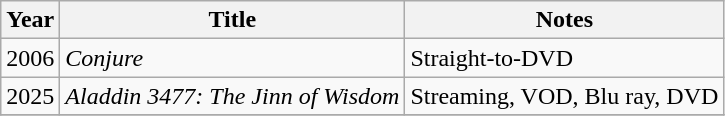<table class="wikitable sortable">
<tr>
<th>Year</th>
<th>Title<br></th>
<th>Notes</th>
</tr>
<tr>
<td>2006</td>
<td><em>Conjure</em><br></td>
<td>Straight-to-DVD</td>
</tr>
<tr>
<td>2025</td>
<td><em>Aladdin 3477: The Jinn of Wisdom</em><br></td>
<td>Streaming, VOD, Blu ray, DVD</td>
</tr>
<tr>
</tr>
</table>
